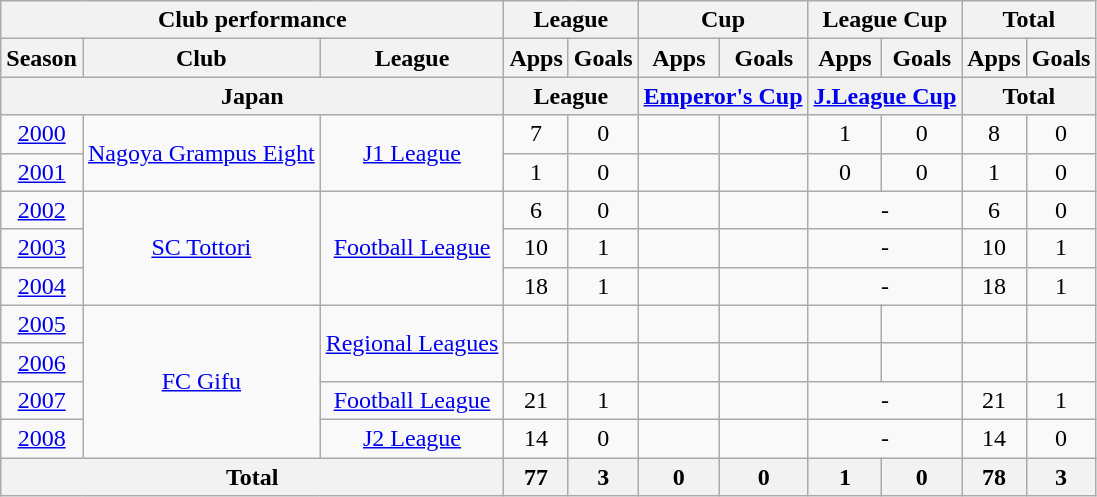<table class="wikitable" style="text-align:center;">
<tr>
<th colspan=3>Club performance</th>
<th colspan=2>League</th>
<th colspan=2>Cup</th>
<th colspan=2>League Cup</th>
<th colspan=2>Total</th>
</tr>
<tr>
<th>Season</th>
<th>Club</th>
<th>League</th>
<th>Apps</th>
<th>Goals</th>
<th>Apps</th>
<th>Goals</th>
<th>Apps</th>
<th>Goals</th>
<th>Apps</th>
<th>Goals</th>
</tr>
<tr>
<th colspan=3>Japan</th>
<th colspan=2>League</th>
<th colspan=2><a href='#'>Emperor's Cup</a></th>
<th colspan=2><a href='#'>J.League Cup</a></th>
<th colspan=2>Total</th>
</tr>
<tr>
<td><a href='#'>2000</a></td>
<td rowspan="2"><a href='#'>Nagoya Grampus Eight</a></td>
<td rowspan="2"><a href='#'>J1 League</a></td>
<td>7</td>
<td>0</td>
<td></td>
<td></td>
<td>1</td>
<td>0</td>
<td>8</td>
<td>0</td>
</tr>
<tr>
<td><a href='#'>2001</a></td>
<td>1</td>
<td>0</td>
<td></td>
<td></td>
<td>0</td>
<td>0</td>
<td>1</td>
<td>0</td>
</tr>
<tr>
<td><a href='#'>2002</a></td>
<td rowspan="3"><a href='#'>SC Tottori</a></td>
<td rowspan="3"><a href='#'>Football League</a></td>
<td>6</td>
<td>0</td>
<td></td>
<td></td>
<td colspan="2">-</td>
<td>6</td>
<td>0</td>
</tr>
<tr>
<td><a href='#'>2003</a></td>
<td>10</td>
<td>1</td>
<td></td>
<td></td>
<td colspan="2">-</td>
<td>10</td>
<td>1</td>
</tr>
<tr>
<td><a href='#'>2004</a></td>
<td>18</td>
<td>1</td>
<td></td>
<td></td>
<td colspan="2">-</td>
<td>18</td>
<td>1</td>
</tr>
<tr>
<td><a href='#'>2005</a></td>
<td rowspan="4"><a href='#'>FC Gifu</a></td>
<td rowspan="2"><a href='#'>Regional Leagues</a></td>
<td></td>
<td></td>
<td></td>
<td></td>
<td></td>
<td></td>
<td></td>
<td></td>
</tr>
<tr>
<td><a href='#'>2006</a></td>
<td></td>
<td></td>
<td></td>
<td></td>
<td></td>
<td></td>
<td></td>
<td></td>
</tr>
<tr>
<td><a href='#'>2007</a></td>
<td><a href='#'>Football League</a></td>
<td>21</td>
<td>1</td>
<td></td>
<td></td>
<td colspan="2">-</td>
<td>21</td>
<td>1</td>
</tr>
<tr>
<td><a href='#'>2008</a></td>
<td><a href='#'>J2 League</a></td>
<td>14</td>
<td>0</td>
<td></td>
<td></td>
<td colspan="2">-</td>
<td>14</td>
<td>0</td>
</tr>
<tr>
<th colspan=3>Total</th>
<th>77</th>
<th>3</th>
<th>0</th>
<th>0</th>
<th>1</th>
<th>0</th>
<th>78</th>
<th>3</th>
</tr>
</table>
